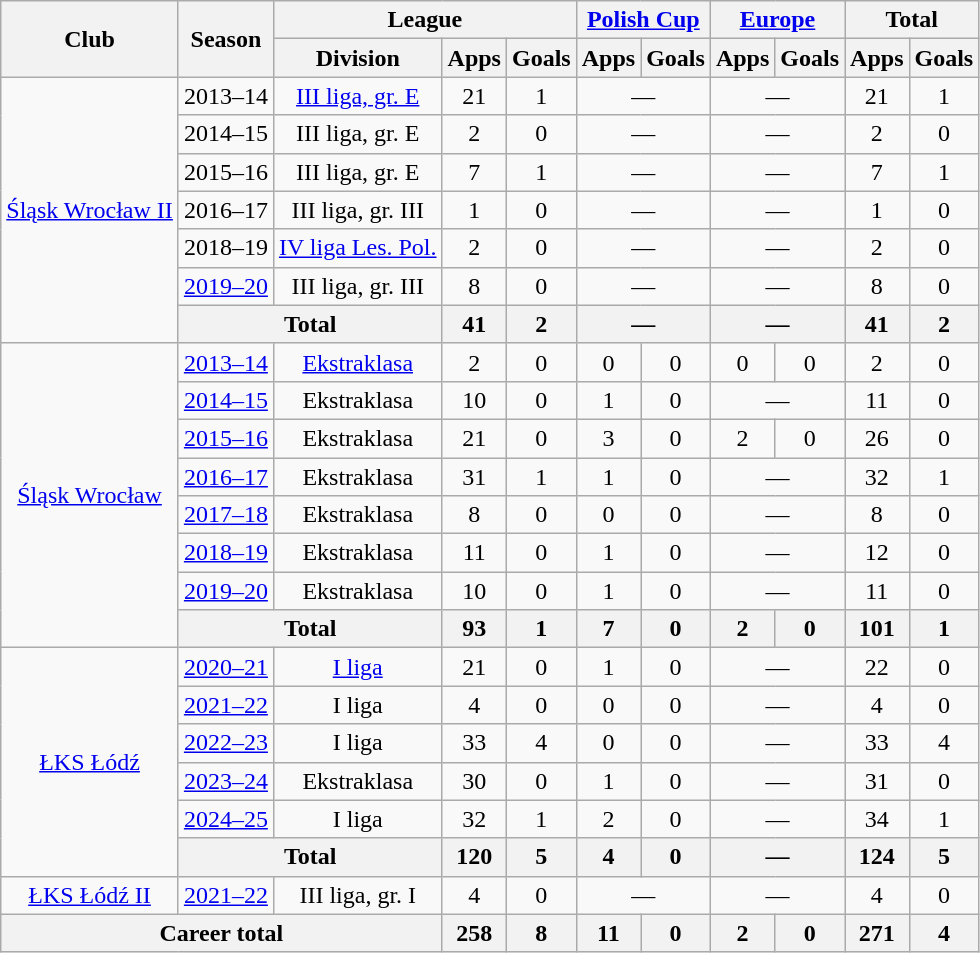<table class="wikitable" style="text-align: center;">
<tr>
<th rowspan="2">Club</th>
<th rowspan="2">Season</th>
<th colspan="3">League</th>
<th colspan="2"><a href='#'>Polish Cup</a></th>
<th colspan="2"><a href='#'>Europe</a></th>
<th colspan="2">Total</th>
</tr>
<tr>
<th>Division</th>
<th>Apps</th>
<th>Goals</th>
<th>Apps</th>
<th>Goals</th>
<th>Apps</th>
<th>Goals</th>
<th>Apps</th>
<th>Goals</th>
</tr>
<tr>
<td rowspan="7"><a href='#'>Śląsk Wrocław II</a></td>
<td>2013–14</td>
<td><a href='#'>III liga, gr. E</a></td>
<td>21</td>
<td>1</td>
<td colspan="2">—</td>
<td colspan="2">—</td>
<td>21</td>
<td>1</td>
</tr>
<tr>
<td>2014–15</td>
<td>III liga, gr. E</td>
<td>2</td>
<td>0</td>
<td colspan="2">—</td>
<td colspan="2">—</td>
<td>2</td>
<td>0</td>
</tr>
<tr>
<td>2015–16</td>
<td>III liga, gr. E</td>
<td>7</td>
<td>1</td>
<td colspan="2">—</td>
<td colspan="2">—</td>
<td>7</td>
<td>1</td>
</tr>
<tr>
<td>2016–17</td>
<td>III liga, gr. III</td>
<td>1</td>
<td>0</td>
<td colspan="2">—</td>
<td colspan="2">—</td>
<td>1</td>
<td>0</td>
</tr>
<tr>
<td>2018–19</td>
<td><a href='#'>IV liga Les. Pol.</a></td>
<td>2</td>
<td>0</td>
<td colspan="2">—</td>
<td colspan="2">—</td>
<td>2</td>
<td>0</td>
</tr>
<tr>
<td><a href='#'>2019–20</a></td>
<td>III liga, gr. III</td>
<td>8</td>
<td>0</td>
<td colspan="2">—</td>
<td colspan="2">—</td>
<td>8</td>
<td>0</td>
</tr>
<tr>
<th colspan="2">Total</th>
<th>41</th>
<th>2</th>
<th colspan="2">—</th>
<th colspan="2">—</th>
<th>41</th>
<th>2</th>
</tr>
<tr>
<td rowspan="8"><a href='#'>Śląsk Wrocław</a></td>
<td><a href='#'>2013–14</a></td>
<td><a href='#'>Ekstraklasa</a></td>
<td>2</td>
<td>0</td>
<td>0</td>
<td>0</td>
<td>0</td>
<td>0</td>
<td>2</td>
<td>0</td>
</tr>
<tr>
<td><a href='#'>2014–15</a></td>
<td>Ekstraklasa</td>
<td>10</td>
<td>0</td>
<td>1</td>
<td>0</td>
<td colspan="2">—</td>
<td>11</td>
<td>0</td>
</tr>
<tr>
<td><a href='#'>2015–16</a></td>
<td>Ekstraklasa</td>
<td>21</td>
<td>0</td>
<td>3</td>
<td>0</td>
<td>2</td>
<td>0</td>
<td>26</td>
<td>0</td>
</tr>
<tr>
<td><a href='#'>2016–17</a></td>
<td>Ekstraklasa</td>
<td>31</td>
<td>1</td>
<td>1</td>
<td>0</td>
<td colspan="2">—</td>
<td>32</td>
<td>1</td>
</tr>
<tr>
<td><a href='#'>2017–18</a></td>
<td>Ekstraklasa</td>
<td>8</td>
<td>0</td>
<td>0</td>
<td>0</td>
<td colspan="2">—</td>
<td>8</td>
<td>0</td>
</tr>
<tr>
<td><a href='#'>2018–19</a></td>
<td>Ekstraklasa</td>
<td>11</td>
<td>0</td>
<td>1</td>
<td>0</td>
<td colspan="2">—</td>
<td>12</td>
<td>0</td>
</tr>
<tr>
<td><a href='#'>2019–20</a></td>
<td>Ekstraklasa</td>
<td>10</td>
<td>0</td>
<td>1</td>
<td>0</td>
<td colspan="2">—</td>
<td>11</td>
<td>0</td>
</tr>
<tr>
<th colspan="2">Total</th>
<th>93</th>
<th>1</th>
<th>7</th>
<th>0</th>
<th>2</th>
<th>0</th>
<th>101</th>
<th>1</th>
</tr>
<tr>
<td rowspan="6"><a href='#'>ŁKS Łódź</a></td>
<td><a href='#'>2020–21</a></td>
<td><a href='#'>I liga</a></td>
<td>21</td>
<td>0</td>
<td>1</td>
<td>0</td>
<td colspan="2">—</td>
<td>22</td>
<td>0</td>
</tr>
<tr>
<td><a href='#'>2021–22</a></td>
<td>I liga</td>
<td>4</td>
<td>0</td>
<td>0</td>
<td>0</td>
<td colspan="2">—</td>
<td>4</td>
<td>0</td>
</tr>
<tr>
<td><a href='#'>2022–23</a></td>
<td>I liga</td>
<td>33</td>
<td>4</td>
<td>0</td>
<td>0</td>
<td colspan="2">—</td>
<td>33</td>
<td>4</td>
</tr>
<tr>
<td><a href='#'>2023–24</a></td>
<td>Ekstraklasa</td>
<td>30</td>
<td>0</td>
<td>1</td>
<td>0</td>
<td colspan="2">—</td>
<td>31</td>
<td>0</td>
</tr>
<tr>
<td><a href='#'>2024–25</a></td>
<td>I liga</td>
<td>32</td>
<td>1</td>
<td>2</td>
<td>0</td>
<td colspan="2">—</td>
<td>34</td>
<td>1</td>
</tr>
<tr>
<th colspan="2">Total</th>
<th>120</th>
<th>5</th>
<th>4</th>
<th>0</th>
<th colspan="2">—</th>
<th>124</th>
<th>5</th>
</tr>
<tr>
<td><a href='#'>ŁKS Łódź II</a></td>
<td><a href='#'>2021–22</a></td>
<td>III liga, gr. I</td>
<td>4</td>
<td>0</td>
<td colspan="2">—</td>
<td colspan="2">—</td>
<td>4</td>
<td>0</td>
</tr>
<tr>
<th colspan="3">Career total</th>
<th>258</th>
<th>8</th>
<th>11</th>
<th>0</th>
<th>2</th>
<th>0</th>
<th>271</th>
<th>4</th>
</tr>
</table>
